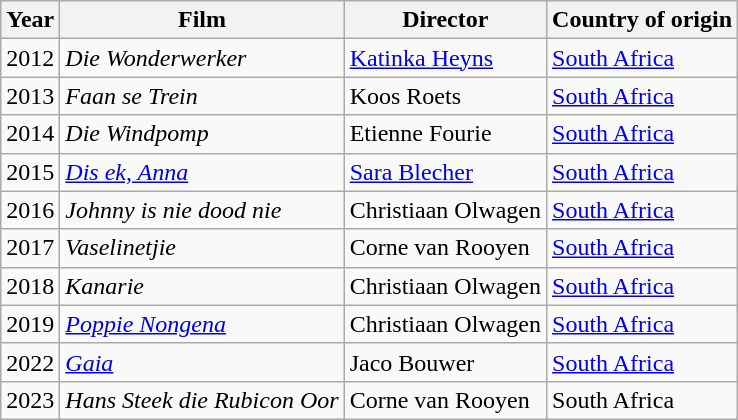<table class="wikitable">
<tr>
<th>Year</th>
<th>Film</th>
<th>Director</th>
<th>Country of origin</th>
</tr>
<tr>
<td>2012</td>
<td><em>Die Wonderwerker</em></td>
<td><a href='#'>Katinka Heyns</a></td>
<td><a href='#'>South Africa</a></td>
</tr>
<tr>
<td>2013</td>
<td><em>Faan se Trein</em></td>
<td>Koos Roets</td>
<td><a href='#'>South Africa</a></td>
</tr>
<tr>
<td>2014</td>
<td><em>Die Windpomp</em></td>
<td>Etienne Fourie</td>
<td><a href='#'>South Africa</a></td>
</tr>
<tr>
<td>2015</td>
<td><em><a href='#'>Dis ek, Anna</a></em></td>
<td><a href='#'>Sara Blecher</a></td>
<td><a href='#'>South Africa</a></td>
</tr>
<tr>
<td>2016</td>
<td><em>Johnny is nie dood nie</em></td>
<td>Christiaan Olwagen</td>
<td><a href='#'>South Africa</a></td>
</tr>
<tr>
<td>2017</td>
<td><em>Vaselinetjie</em></td>
<td>Corne van Rooyen</td>
<td><a href='#'>South Africa</a></td>
</tr>
<tr>
<td>2018</td>
<td><em>Kanarie</em></td>
<td>Christiaan Olwagen</td>
<td><a href='#'>South Africa</a></td>
</tr>
<tr>
<td>2019</td>
<td><em><a href='#'>Poppie Nongena</a></em></td>
<td>Christiaan Olwagen</td>
<td><a href='#'>South Africa</a></td>
</tr>
<tr>
<td>2022</td>
<td><em><a href='#'>Gaia</a></em></td>
<td>Jaco Bouwer</td>
<td><a href='#'>South Africa</a></td>
</tr>
<tr>
<td>2023</td>
<td><em>Hans Steek die Rubicon Oor</em></td>
<td>Corne van Rooyen</td>
<td>South Africa</td>
</tr>
</table>
